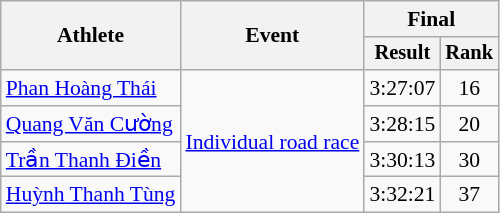<table class="wikitable" style="font-size:90%;">
<tr>
<th rowspan=2>Athlete</th>
<th rowspan=2>Event</th>
<th colspan=2>Final</th>
</tr>
<tr style="font-size:95%">
<th>Result</th>
<th>Rank</th>
</tr>
<tr align=center>
<td align=left><a href='#'>Phan Hoàng Thái</a></td>
<td rowspan=4 align=left><a href='#'>Individual road race</a></td>
<td>3:27:07</td>
<td>16</td>
</tr>
<tr align=center>
<td align=left><a href='#'>Quang Văn Cường</a></td>
<td>3:28:15</td>
<td>20</td>
</tr>
<tr align=center>
<td align=left><a href='#'>Trần Thanh Điền</a></td>
<td>3:30:13</td>
<td>30</td>
</tr>
<tr align=center>
<td align=left><a href='#'>Huỳnh Thanh Tùng</a></td>
<td>3:32:21</td>
<td>37</td>
</tr>
</table>
